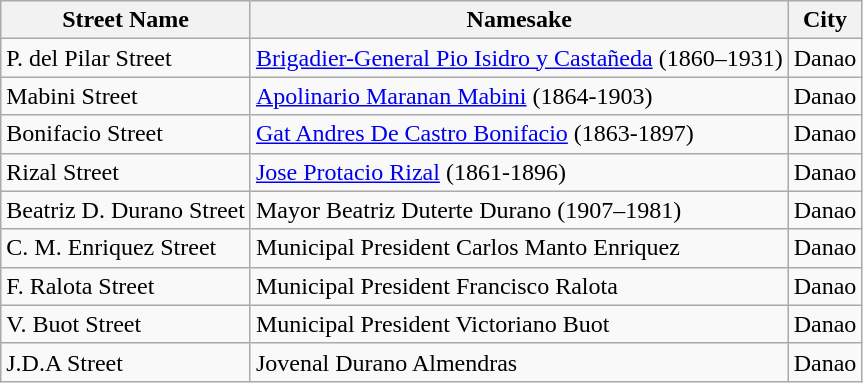<table class="wikitable sortable">
<tr>
<th>Street Name</th>
<th>Namesake</th>
<th>City</th>
</tr>
<tr>
<td data-sort-value="del Pilar, Pio">P. del Pilar Street</td>
<td><a href='#'>Brigadier-General Pio Isidro y Castañeda</a> (1860–1931)</td>
<td>Danao</td>
</tr>
<tr>
<td>Mabini Street</td>
<td><a href='#'>Apolinario Maranan Mabini</a> (1864-1903)</td>
<td>Danao</td>
</tr>
<tr>
<td>Bonifacio Street</td>
<td><a href='#'>Gat Andres De Castro Bonifacio</a> (1863-1897)</td>
<td>Danao</td>
</tr>
<tr>
<td>Rizal Street</td>
<td><a href='#'>Jose Protacio Rizal</a> (1861-1896)</td>
<td>Danao</td>
</tr>
<tr>
<td data-sort-value="Durano, Beatriz">Beatriz D. Durano Street</td>
<td>Mayor Beatriz Duterte Durano (1907–1981)</td>
<td>Danao</td>
</tr>
<tr>
<td data-sort-value="Enriquez, Carlos">C. M. Enriquez Street</td>
<td>Municipal President Carlos Manto Enriquez</td>
<td>Danao</td>
</tr>
<tr>
<td data-sort-value="Ralota, Francisco">F. Ralota Street</td>
<td>Municipal President Francisco Ralota</td>
<td>Danao</td>
</tr>
<tr>
<td data-sort-value="Buot, Victoriano">V. Buot Street</td>
<td>Municipal President Victoriano Buot</td>
<td>Danao</td>
</tr>
<tr>
<td data-sort-value="Almendras, Jovenal">J.D.A Street</td>
<td>Jovenal Durano Almendras</td>
<td>Danao</td>
</tr>
</table>
